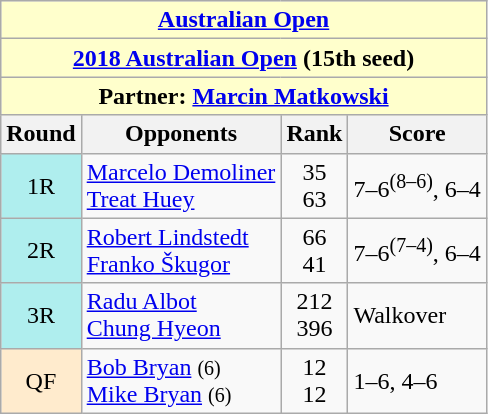<table class="wikitable nowrap">
<tr>
<th colspan=4 style="background:#ffc;"><a href='#'>Australian Open</a></th>
</tr>
<tr>
<th colspan=4 style="background:#ffc;"><a href='#'>2018 Australian Open</a> (15th seed)</th>
</tr>
<tr>
<th colspan=4 style="background:#ffc;">Partner:  <a href='#'>Marcin Matkowski</a></th>
</tr>
<tr>
<th>Round</th>
<th>Opponents</th>
<th>Rank</th>
<th>Score</th>
</tr>
<tr>
<td align="center" style="background:#afeeee;">1R</td>
<td> <a href='#'>Marcelo Demoliner</a> <br>  <a href='#'>Treat Huey</a></td>
<td align="center">35 <br> 63</td>
<td>7–6<sup>(8–6)</sup>, 6–4</td>
</tr>
<tr>
<td align="center" style="background:#afeeee;">2R</td>
<td> <a href='#'>Robert Lindstedt</a> <br>  <a href='#'>Franko Škugor</a></td>
<td align="center">66 <br> 41</td>
<td>7–6<sup>(7–4)</sup>, 6–4</td>
</tr>
<tr>
<td align="center" style="background:#afeeee;">3R</td>
<td> <a href='#'>Radu Albot</a> <br>  <a href='#'>Chung Hyeon</a></td>
<td align="center">212 <br> 396</td>
<td>Walkover</td>
</tr>
<tr>
<td align="center" style="background:#ffebcd;">QF</td>
<td> <a href='#'>Bob Bryan</a> <small>(6)</small><br>  <a href='#'>Mike Bryan</a> <small>(6)</small></td>
<td align="center">12 <br> 12</td>
<td>1–6, 4–6</td>
</tr>
</table>
